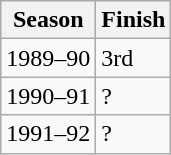<table class="wikitable">
<tr>
<th>Season</th>
<th>Finish</th>
</tr>
<tr>
<td>1989–90</td>
<td>3rd</td>
</tr>
<tr>
<td>1990–91</td>
<td>?</td>
</tr>
<tr>
<td>1991–92</td>
<td>?</td>
</tr>
</table>
